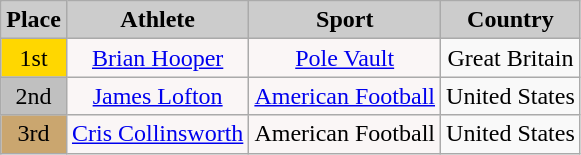<table class="wikitable" style="float:left;">
<tr>
<th style="background:#ccc; text-align:Center;">Place</th>
<th style="background:#ccc; text-align:Center;">Athlete</th>
<th style="background:#ccc; text-align:Center;">Sport</th>
<th style="background:#ccc; text-align:Center;">Country</th>
</tr>
<tr>
<td style="text-align:center; background:Gold;">1st</td>
<td style="text-align:center; background:#faf6f6;"><a href='#'>Brian Hooper</a></td>
<td style="text-align:center; background:#faf6f6;"><a href='#'>Pole Vault</a></td>
<td style="text-align:center;">Great Britain </td>
</tr>
<tr>
<td style="text-align:center; background:Silver;">2nd</td>
<td style="text-align:center; background:#faf6f6;"><a href='#'>James Lofton</a></td>
<td style="text-align:center; background:#faf6f6;"><a href='#'>American Football</a></td>
<td style="text-align:center;">United States </td>
</tr>
<tr>
<td style="text-align:center; background:#caa66f;">3rd</td>
<td style="text-align:center; background:#faf6f6;"><a href='#'>Cris Collinsworth</a></td>
<td style="text-align:center; background:#faf6f6;">American Football</td>
<td style="text-align:center;">United States </td>
</tr>
</table>
